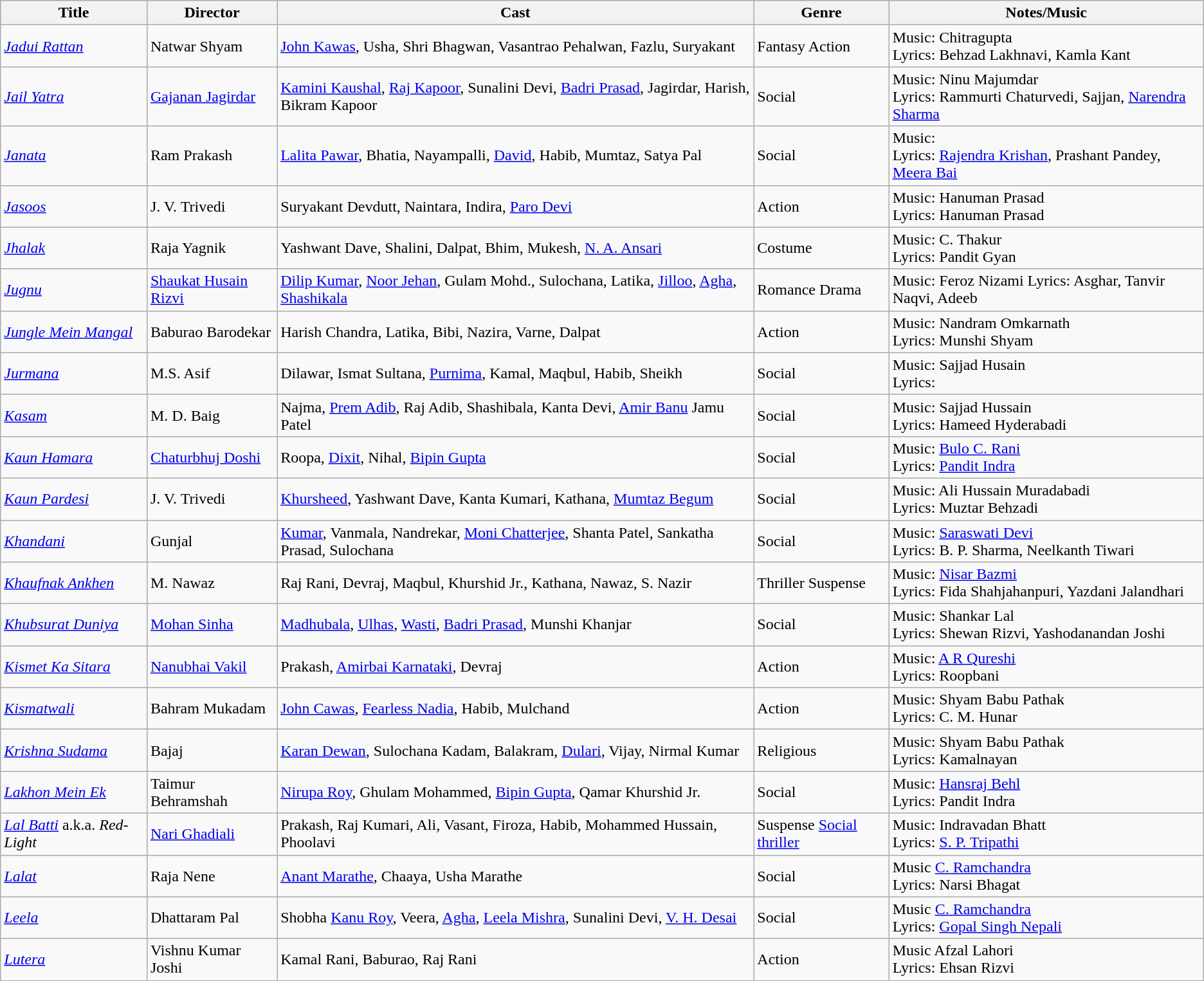<table class="wikitable">
<tr>
<th>Title</th>
<th>Director</th>
<th>Cast</th>
<th>Genre</th>
<th>Notes/Music</th>
</tr>
<tr>
<td><em><a href='#'>Jadui Rattan</a></em></td>
<td>Natwar Shyam</td>
<td><a href='#'>John Kawas</a>, Usha, Shri Bhagwan, Vasantrao Pehalwan, Fazlu, Suryakant</td>
<td>Fantasy Action</td>
<td>Music: Chitragupta<br>Lyrics: Behzad Lakhnavi, Kamla Kant</td>
</tr>
<tr>
<td><em><a href='#'>Jail Yatra</a></em></td>
<td><a href='#'>Gajanan Jagirdar</a></td>
<td><a href='#'>Kamini Kaushal</a>, <a href='#'>Raj Kapoor</a>, Sunalini Devi, <a href='#'>Badri Prasad</a>, Jagirdar, Harish, Bikram Kapoor</td>
<td>Social</td>
<td>Music: Ninu Majumdar<br>Lyrics: Rammurti Chaturvedi, Sajjan, <a href='#'>Narendra Sharma</a></td>
</tr>
<tr>
<td><em><a href='#'>Janata</a></em></td>
<td>Ram Prakash</td>
<td><a href='#'>Lalita Pawar</a>, Bhatia, Nayampalli, <a href='#'>David</a>, Habib, Mumtaz, Satya Pal</td>
<td>Social</td>
<td>Music: <br>Lyrics: <a href='#'>Rajendra Krishan</a>, Prashant Pandey, <a href='#'>Meera Bai</a></td>
</tr>
<tr>
<td><em><a href='#'>Jasoos</a></em></td>
<td>J. V. Trivedi</td>
<td>Suryakant Devdutt, Naintara, Indira, <a href='#'>Paro Devi</a></td>
<td>Action</td>
<td>Music: Hanuman Prasad<br>Lyrics: Hanuman Prasad</td>
</tr>
<tr>
<td><em><a href='#'>Jhalak</a></em></td>
<td>Raja Yagnik</td>
<td>Yashwant Dave, Shalini, Dalpat, Bhim, Mukesh, <a href='#'>N. A. Ansari</a></td>
<td>Costume</td>
<td>Music: C. Thakur<br>Lyrics: Pandit Gyan</td>
</tr>
<tr>
<td><em><a href='#'>Jugnu</a></em></td>
<td><a href='#'>Shaukat Husain Rizvi</a></td>
<td><a href='#'>Dilip Kumar</a>, <a href='#'>Noor Jehan</a>, Gulam Mohd., Sulochana, Latika, <a href='#'>Jilloo</a>, <a href='#'>Agha</a>, <a href='#'>Shashikala</a></td>
<td>Romance Drama</td>
<td>Music: Feroz Nizami Lyrics: Asghar, Tanvir Naqvi, Adeeb</td>
</tr>
<tr>
<td><em><a href='#'>Jungle Mein Mangal</a></em></td>
<td>Baburao Barodekar</td>
<td>Harish Chandra, Latika, Bibi, Nazira, Varne, Dalpat</td>
<td>Action</td>
<td>Music: Nandram Omkarnath<br>Lyrics: Munshi Shyam</td>
</tr>
<tr>
<td><em><a href='#'>Jurmana</a></em></td>
<td>M.S. Asif</td>
<td>Dilawar, Ismat Sultana, <a href='#'>Purnima</a>, Kamal, Maqbul, Habib, Sheikh</td>
<td>Social</td>
<td>Music: Sajjad Husain<br>Lyrics:</td>
</tr>
<tr>
<td><em><a href='#'>Kasam</a></em></td>
<td>M. D. Baig</td>
<td>Najma, <a href='#'>Prem Adib</a>, Raj Adib, Shashibala, Kanta Devi, <a href='#'>Amir Banu</a> Jamu Patel</td>
<td>Social</td>
<td>Music: Sajjad Hussain<br>Lyrics: Hameed Hyderabadi</td>
</tr>
<tr>
<td><em><a href='#'>Kaun Hamara</a></em></td>
<td><a href='#'>Chaturbhuj Doshi</a></td>
<td>Roopa, <a href='#'>Dixit</a>, Nihal, <a href='#'>Bipin Gupta</a></td>
<td>Social</td>
<td>Music: <a href='#'>Bulo C. Rani</a><br>Lyrics: <a href='#'>Pandit Indra</a></td>
</tr>
<tr>
<td><em><a href='#'>Kaun Pardesi</a></em></td>
<td>J. V. Trivedi</td>
<td><a href='#'>Khursheed</a>, Yashwant Dave, Kanta Kumari, Kathana, <a href='#'>Mumtaz Begum</a></td>
<td>Social</td>
<td>Music: Ali Hussain Muradabadi<br>Lyrics: Muztar Behzadi</td>
</tr>
<tr>
<td><em><a href='#'>Khandani</a></em></td>
<td>Gunjal</td>
<td><a href='#'>Kumar</a>, Vanmala, Nandrekar, <a href='#'>Moni Chatterjee</a>, Shanta Patel, Sankatha Prasad, Sulochana</td>
<td>Social</td>
<td>Music: <a href='#'>Saraswati Devi</a><br>Lyrics: B. P. Sharma, Neelkanth Tiwari</td>
</tr>
<tr>
<td><em><a href='#'>Khaufnak Ankhen</a></em></td>
<td>M. Nawaz</td>
<td>Raj Rani, Devraj, Maqbul, Khurshid Jr., Kathana, Nawaz, S. Nazir</td>
<td>Thriller Suspense</td>
<td>Music: <a href='#'>Nisar Bazmi</a><br>Lyrics: Fida Shahjahanpuri, Yazdani Jalandhari</td>
</tr>
<tr>
<td><em><a href='#'>Khubsurat Duniya</a></em></td>
<td><a href='#'>Mohan Sinha</a></td>
<td><a href='#'>Madhubala</a>, <a href='#'>Ulhas</a>, <a href='#'>Wasti</a>, <a href='#'>Badri Prasad</a>, Munshi Khanjar</td>
<td>Social</td>
<td>Music: Shankar Lal<br>Lyrics: Shewan Rizvi, Yashodanandan Joshi</td>
</tr>
<tr>
<td><em><a href='#'>Kismet Ka Sitara</a></em></td>
<td><a href='#'>Nanubhai Vakil</a></td>
<td>Prakash, <a href='#'>Amirbai Karnataki</a>, Devraj</td>
<td>Action</td>
<td>Music: <a href='#'>A R Qureshi</a><br>Lyrics: Roopbani</td>
</tr>
<tr>
<td><em><a href='#'>Kismatwali</a></em></td>
<td>Bahram Mukadam</td>
<td><a href='#'>John Cawas</a>, <a href='#'>Fearless Nadia</a>, Habib, Mulchand</td>
<td>Action</td>
<td>Music: Shyam Babu Pathak<br>Lyrics: C. M. Hunar</td>
</tr>
<tr>
<td><em><a href='#'>Krishna Sudama</a></em></td>
<td>Bajaj</td>
<td><a href='#'>Karan Dewan</a>, Sulochana Kadam, Balakram, <a href='#'>Dulari</a>, Vijay, Nirmal Kumar</td>
<td>Religious</td>
<td>Music: Shyam Babu Pathak<br>Lyrics: Kamalnayan</td>
</tr>
<tr>
<td><em><a href='#'>Lakhon Mein Ek</a></em></td>
<td>Taimur Behramshah</td>
<td><a href='#'>Nirupa Roy</a>, Ghulam Mohammed, <a href='#'>Bipin Gupta</a>, Qamar Khurshid Jr.</td>
<td>Social</td>
<td>Music: <a href='#'>Hansraj Behl</a><br>Lyrics: Pandit Indra</td>
</tr>
<tr>
<td><em><a href='#'>Lal Batti</a></em> a.k.a. <em>Red-Light</em></td>
<td><a href='#'>Nari Ghadiali</a></td>
<td>Prakash, Raj Kumari, Ali, Vasant, Firoza, Habib, Mohammed Hussain, Phoolavi</td>
<td>Suspense <a href='#'>Social thriller</a></td>
<td>Music: Indravadan Bhatt<br>Lyrics: <a href='#'>S. P. Tripathi</a></td>
</tr>
<tr>
<td><em><a href='#'>Lalat</a></em></td>
<td>Raja Nene</td>
<td><a href='#'>Anant Marathe</a>, Chaaya, Usha Marathe</td>
<td>Social</td>
<td>Music <a href='#'>C. Ramchandra</a><br>Lyrics: Narsi Bhagat</td>
</tr>
<tr>
<td><em><a href='#'>Leela</a></em></td>
<td>Dhattaram Pal</td>
<td>Shobha <a href='#'>Kanu Roy</a>, Veera, <a href='#'>Agha</a>, <a href='#'>Leela Mishra</a>, Sunalini Devi, <a href='#'>V. H. Desai</a></td>
<td>Social</td>
<td>Music <a href='#'>C. Ramchandra</a><br>Lyrics: <a href='#'>Gopal Singh Nepali</a></td>
</tr>
<tr>
<td><em><a href='#'>Lutera</a></em></td>
<td>Vishnu Kumar Joshi</td>
<td>Kamal Rani, Baburao, Raj Rani</td>
<td>Action</td>
<td>Music Afzal Lahori<br>Lyrics: Ehsan Rizvi</td>
</tr>
</table>
